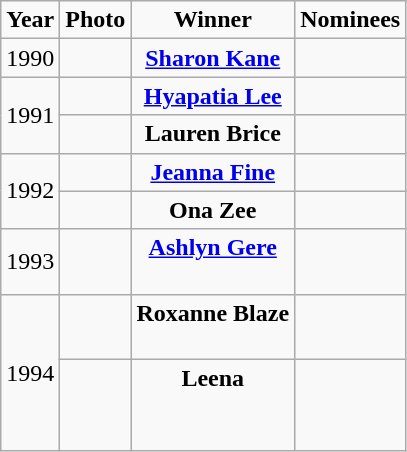<table class=wikitable>
<tr>
<td align=center><strong>Year</strong></td>
<td align=center><strong>Photo</strong></td>
<td align=center><strong>Winner<br></strong></td>
<td align=center><strong>Nominees<br></strong></td>
</tr>
<tr>
<td>1990</td>
<td></td>
<td align=center><strong><a href='#'>Sharon Kane</a></strong><br></td>
<td></td>
</tr>
<tr>
<td rowspan=2>1991</td>
<td></td>
<td align=center><strong><a href='#'>Hyapatia Lee</a></strong> <br></td>
<td></td>
</tr>
<tr>
<td></td>
<td align=center><strong>Lauren Brice</strong> <br></td>
<td></td>
</tr>
<tr>
<td rowspan=2>1992</td>
<td></td>
<td align=center><strong><a href='#'>Jeanna Fine</a></strong> <br></td>
<td></td>
</tr>
<tr>
<td></td>
<td align=center><strong>Ona Zee</strong> <br></td>
<td></td>
</tr>
<tr>
<td>1993</td>
<td></td>
<td align=center><strong><a href='#'>Ashlyn Gere</a></strong><br><br></td>
<td></td>
</tr>
<tr>
<td rowspan=2>1994</td>
<td></td>
<td align=center><strong>Roxanne Blaze</strong><br><br></td>
</tr>
<tr>
<td></td>
<td align=center><strong>Leena</strong><br><br><br></td>
<td></td>
</tr>
</table>
